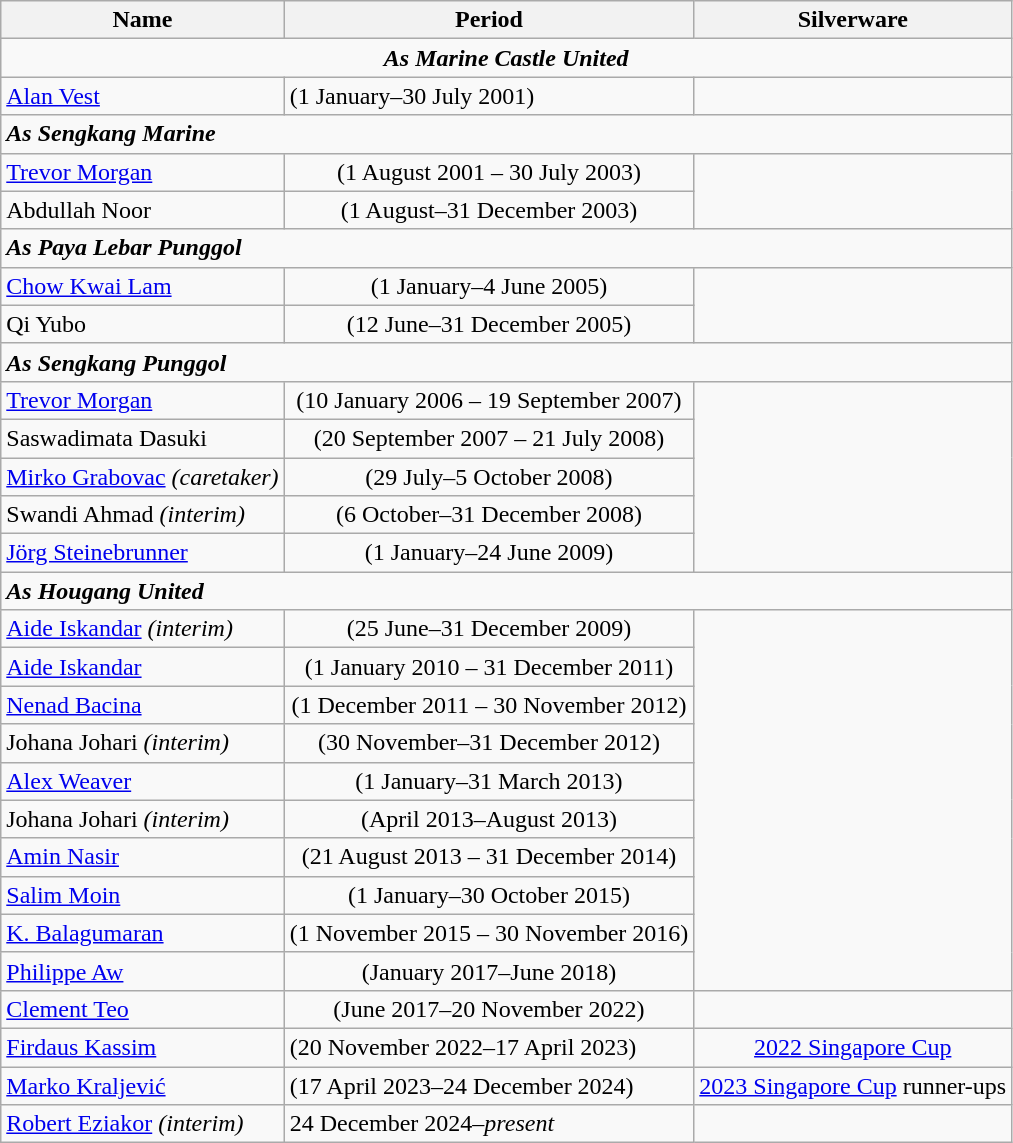<table class="wikitable">
<tr>
<th>Name</th>
<th>Period</th>
<th>Silverware</th>
</tr>
<tr>
<td colspan="3" align="center"><strong><em>As Marine Castle United</em></strong></td>
</tr>
<tr>
<td> <a href='#'>Alan Vest</a></td>
<td>(1 January–30 July 2001)</td>
<td></td>
</tr>
<tr>
<td colspan="3"><strong><em>As Sengkang Marine</em></strong></td>
</tr>
<tr>
<td> <a href='#'>Trevor Morgan</a></td>
<td align="center">(1 August 2001 – 30 July 2003)</td>
<td rowspan="2"></td>
</tr>
<tr>
<td> Abdullah Noor</td>
<td align="center">(1 August–31 December 2003)</td>
</tr>
<tr>
<td colspan="3"><strong><em>As Paya Lebar Punggol</em></strong></td>
</tr>
<tr>
<td> <a href='#'>Chow Kwai Lam</a></td>
<td align="center">(1 January–4 June 2005)</td>
<td rowspan="2"></td>
</tr>
<tr>
<td> Qi Yubo</td>
<td align="center">(12 June–31 December 2005)</td>
</tr>
<tr>
<td colspan="3"><strong><em>As Sengkang Punggol</em></strong></td>
</tr>
<tr>
<td> <a href='#'>Trevor Morgan</a></td>
<td align="center">(10 January 2006 – 19 September 2007)</td>
<td rowspan="5"></td>
</tr>
<tr>
<td> Saswadimata Dasuki</td>
<td align="center">(20 September 2007 – 21 July 2008)</td>
</tr>
<tr>
<td> <a href='#'>Mirko Grabovac</a> <em>(caretaker)</em></td>
<td align="center">(29 July–5 October 2008)</td>
</tr>
<tr>
<td> Swandi Ahmad <em>(interim)</em></td>
<td align="center">(6 October–31 December 2008)</td>
</tr>
<tr>
<td> <a href='#'>Jörg Steinebrunner</a></td>
<td align="center">(1 January–24 June 2009)</td>
</tr>
<tr>
<td colspan="3"><strong><em>As Hougang United</em></strong></td>
</tr>
<tr>
<td> <a href='#'>Aide Iskandar</a> <em>(interim)</em></td>
<td align="center">(25 June–31 December 2009)</td>
<td rowspan="10"></td>
</tr>
<tr>
<td> <a href='#'>Aide Iskandar</a></td>
<td align="center">(1 January 2010 – 31 December 2011)</td>
</tr>
<tr>
<td> <a href='#'>Nenad Bacina</a></td>
<td align="center">(1 December 2011 – 30 November 2012)</td>
</tr>
<tr>
<td> Johana Johari <em>(interim)</em></td>
<td align="center">(30 November–31 December 2012)</td>
</tr>
<tr>
<td> <a href='#'>Alex Weaver</a></td>
<td align="center">(1 January–31 March 2013)</td>
</tr>
<tr>
<td> Johana Johari <em>(interim)</em></td>
<td align="center">(April 2013–August 2013)</td>
</tr>
<tr>
<td> <a href='#'>Amin Nasir</a></td>
<td align="center">(21 August 2013 – 31 December 2014)</td>
</tr>
<tr>
<td> <a href='#'>Salim Moin</a></td>
<td align="center">(1 January–30 October 2015)</td>
</tr>
<tr>
<td> <a href='#'>K. Balagumaran</a></td>
<td align="center">(1 November 2015 – 30 November 2016)</td>
</tr>
<tr>
<td> <a href='#'>Philippe Aw</a></td>
<td align="center">(January 2017–June 2018)</td>
</tr>
<tr>
<td> <a href='#'>Clement Teo</a></td>
<td align="center">(June 2017–20 November 2022)</td>
</tr>
<tr>
<td> <a href='#'>Firdaus Kassim</a></td>
<td>(20 November 2022–17 April 2023)</td>
<td align="center"><a href='#'>2022 Singapore Cup</a></td>
</tr>
<tr>
<td> <a href='#'>Marko Kraljević</a></td>
<td>(17 April 2023–24 December 2024)</td>
<td><a href='#'>2023 Singapore Cup</a> runner-ups</td>
</tr>
<tr>
<td> <a href='#'>Robert Eziakor</a> <em>(interim)</em></td>
<td>24 December 2024–<em>present</em></td>
<td></td>
</tr>
</table>
